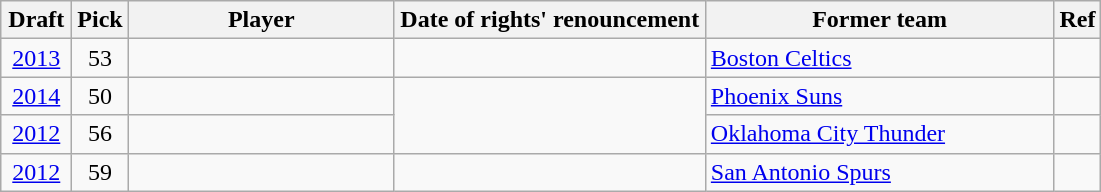<table class="wikitable sortable" style="text-align:left">
<tr>
<th style="width:40px">Draft</th>
<th style="width:30px">Pick</th>
<th style="width:170px">Player</th>
<th style="width:200px">Date of rights' renouncement</th>
<th style="width:225px">Former team</th>
<th class="unsortbale">Ref</th>
</tr>
<tr>
<td align=center><a href='#'>2013</a></td>
<td align=center>53</td>
<td></td>
<td style="text-align:center"></td>
<td><a href='#'>Boston Celtics</a></td>
<td align=center></td>
</tr>
<tr>
<td align=center><a href='#'>2014</a></td>
<td align=center>50</td>
<td></td>
<td rowspan=2 style="text-align:center"></td>
<td><a href='#'>Phoenix Suns</a></td>
<td align=center></td>
</tr>
<tr>
<td align=center><a href='#'>2012</a></td>
<td align=center>56</td>
<td></td>
<td><a href='#'>Oklahoma City Thunder</a></td>
<td align=center></td>
</tr>
<tr>
<td align=center><a href='#'>2012</a></td>
<td align=center>59</td>
<td></td>
<td style="text-align:center"></td>
<td><a href='#'>San Antonio Spurs</a></td>
<td align=center></td>
</tr>
</table>
